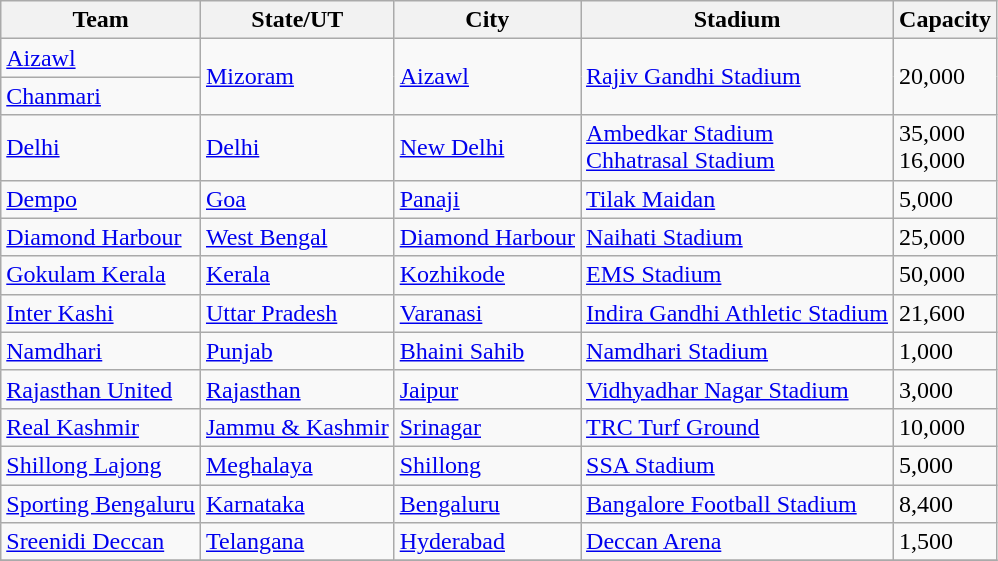<table class="sortable wikitable" style="text-align: left; font-size">
<tr>
<th>Team</th>
<th>State/UT</th>
<th>City</th>
<th>Stadium</th>
<th>Capacity</th>
</tr>
<tr>
<td><a href='#'>Aizawl</a></td>
<td rowspan="2"><a href='#'>Mizoram</a></td>
<td rowspan="2"><a href='#'>Aizawl</a></td>
<td rowspan="2"><a href='#'>Rajiv Gandhi Stadium</a></td>
<td rowspan="2">20,000</td>
</tr>
<tr>
<td><a href='#'>Chanmari</a></td>
</tr>
<tr>
<td><a href='#'>Delhi</a></td>
<td><a href='#'>Delhi</a></td>
<td><a href='#'>New Delhi</a></td>
<td><a href='#'>Ambedkar Stadium</a><br><a href='#'>Chhatrasal Stadium</a></td>
<td>35,000 <br>16,000</td>
</tr>
<tr>
<td><a href='#'>Dempo</a></td>
<td><a href='#'>Goa</a></td>
<td><a href='#'>Panaji</a></td>
<td><a href='#'>Tilak Maidan</a></td>
<td>5,000</td>
</tr>
<tr>
<td><a href='#'>Diamond Harbour</a></td>
<td><a href='#'>West Bengal</a></td>
<td><a href='#'>Diamond Harbour</a></td>
<td><a href='#'>Naihati Stadium</a></td>
<td>25,000</td>
</tr>
<tr>
<td><a href='#'>Gokulam Kerala</a></td>
<td><a href='#'>Kerala</a></td>
<td><a href='#'>Kozhikode</a></td>
<td><a href='#'>EMS Stadium</a></td>
<td>50,000</td>
</tr>
<tr>
<td><a href='#'>Inter Kashi</a></td>
<td><a href='#'>Uttar Pradesh</a></td>
<td><a href='#'>Varanasi</a></td>
<td><a href='#'>Indira Gandhi Athletic Stadium</a></td>
<td>21,600</td>
</tr>
<tr>
<td><a href='#'>Namdhari</a></td>
<td><a href='#'>Punjab</a></td>
<td><a href='#'>Bhaini Sahib</a></td>
<td><a href='#'>Namdhari Stadium</a></td>
<td>1,000</td>
</tr>
<tr>
<td><a href='#'>Rajasthan United</a></td>
<td><a href='#'>Rajasthan</a></td>
<td><a href='#'>Jaipur</a></td>
<td><a href='#'>Vidhyadhar Nagar Stadium</a></td>
<td>3,000</td>
</tr>
<tr>
<td><a href='#'>Real Kashmir</a></td>
<td><a href='#'>Jammu & Kashmir</a></td>
<td><a href='#'>Srinagar</a></td>
<td><a href='#'>TRC Turf Ground</a></td>
<td>10,000</td>
</tr>
<tr>
<td><a href='#'>Shillong Lajong</a></td>
<td><a href='#'>Meghalaya</a></td>
<td><a href='#'>Shillong</a></td>
<td><a href='#'>SSA Stadium</a></td>
<td>5,000</td>
</tr>
<tr>
<td><a href='#'>Sporting Bengaluru</a></td>
<td><a href='#'>Karnataka</a></td>
<td><a href='#'>Bengaluru</a></td>
<td><a href='#'>Bangalore Football Stadium</a></td>
<td>8,400</td>
</tr>
<tr>
<td><a href='#'>Sreenidi Deccan</a></td>
<td><a href='#'>Telangana</a></td>
<td><a href='#'>Hyderabad</a></td>
<td><a href='#'>Deccan Arena</a></td>
<td>1,500</td>
</tr>
<tr>
</tr>
</table>
